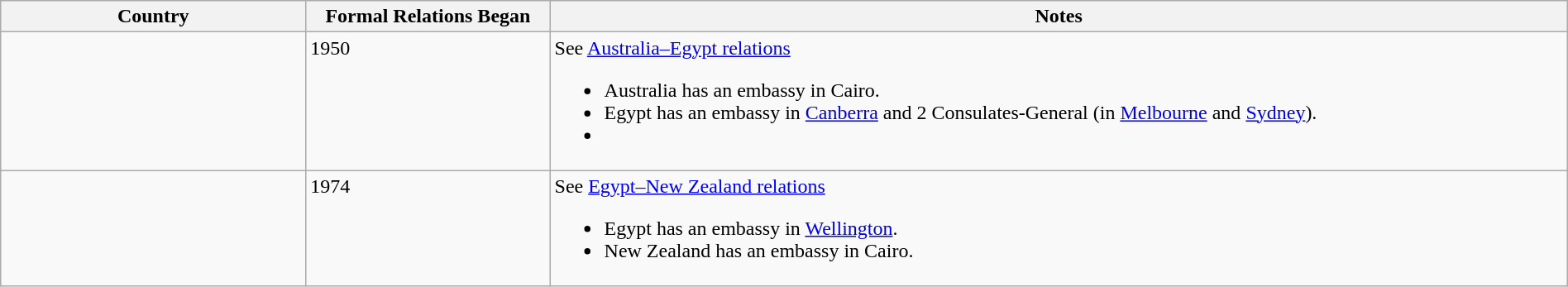<table class="wikitable sortable" style="width:100%; margin:auto;">
<tr>
<th style="width:15%;">Country</th>
<th style="width:12%;">Formal Relations Began</th>
<th style="width:50%;">Notes</th>
</tr>
<tr valign="top">
<td></td>
<td> 1950</td>
<td>See <a href='#'>Australia–Egypt relations</a><br><ul><li>Australia has an embassy in Cairo.</li><li>Egypt has an embassy in <a href='#'>Canberra</a> and 2 Consulates-General (in <a href='#'>Melbourne</a> and <a href='#'>Sydney</a>).</li><li></li></ul></td>
</tr>
<tr valign="top">
<td></td>
<td>1974</td>
<td>See <a href='#'>Egypt–New Zealand relations</a><br><ul><li>Egypt has an embassy in <a href='#'>Wellington</a>.</li><li>New Zealand has an embassy in Cairo.</li></ul></td>
</tr>
</table>
